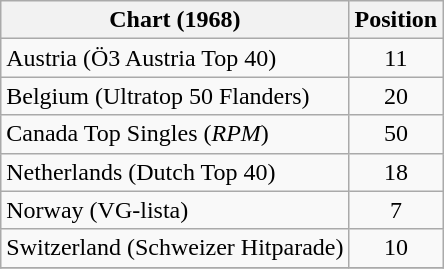<table class="wikitable sortable">
<tr>
<th>Chart (1968)</th>
<th>Position</th>
</tr>
<tr>
<td>Austria (Ö3 Austria Top 40)</td>
<td align="center">11</td>
</tr>
<tr>
<td>Belgium (Ultratop 50 Flanders)</td>
<td align="center">20</td>
</tr>
<tr>
<td>Canada Top Singles (<em>RPM</em>)</td>
<td align="center">50</td>
</tr>
<tr>
<td>Netherlands (Dutch Top 40)</td>
<td align="center">18</td>
</tr>
<tr>
<td>Norway (VG-lista)</td>
<td align="center">7</td>
</tr>
<tr>
<td>Switzerland (Schweizer Hitparade)</td>
<td align="center">10</td>
</tr>
<tr>
</tr>
</table>
